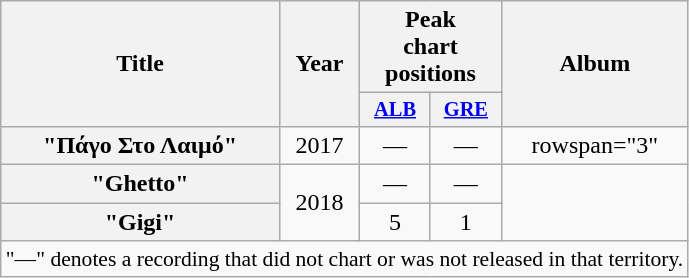<table class="wikitable plainrowheaders" style="text-align:center;">
<tr>
<th scope="col" rowspan="2">Title</th>
<th scope="col" rowspan="2">Year</th>
<th scope="col" colspan="2">Peak<br>chart<br>positions</th>
<th scope="col" rowspan="2">Album</th>
</tr>
<tr>
<th style="width:3em; font-size:85%;"><a href='#'>ALB</a><br></th>
<th style="width:3em; font-size:85%;"><a href='#'>GRE</a><br></th>
</tr>
<tr>
<th scope="row">"Πάγο Στο Λαιμό"<br></th>
<td>2017</td>
<td>—</td>
<td>—</td>
<td>rowspan="3" </td>
</tr>
<tr>
<th scope="row">"Ghetto"<br></th>
<td rowspan="2">2018</td>
<td>—</td>
<td>—</td>
</tr>
<tr>
<th scope="row">"Gigi"<br></th>
<td>5</td>
<td>1</td>
</tr>
<tr>
<td colspan="11" style="font-size:90%">"—" denotes a recording that did not chart or was not released in that territory.</td>
</tr>
</table>
